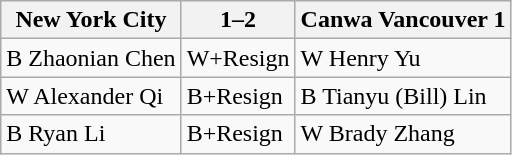<table class="wikitable">
<tr>
<th>New York City</th>
<th>1–2</th>
<th>Canwa Vancouver 1</th>
</tr>
<tr>
<td>B Zhaonian Chen</td>
<td>W+Resign</td>
<td>W Henry Yu</td>
</tr>
<tr>
<td>W Alexander Qi</td>
<td>B+Resign</td>
<td>B Tianyu (Bill) Lin</td>
</tr>
<tr>
<td>B Ryan Li</td>
<td>B+Resign</td>
<td>W Brady Zhang</td>
</tr>
</table>
